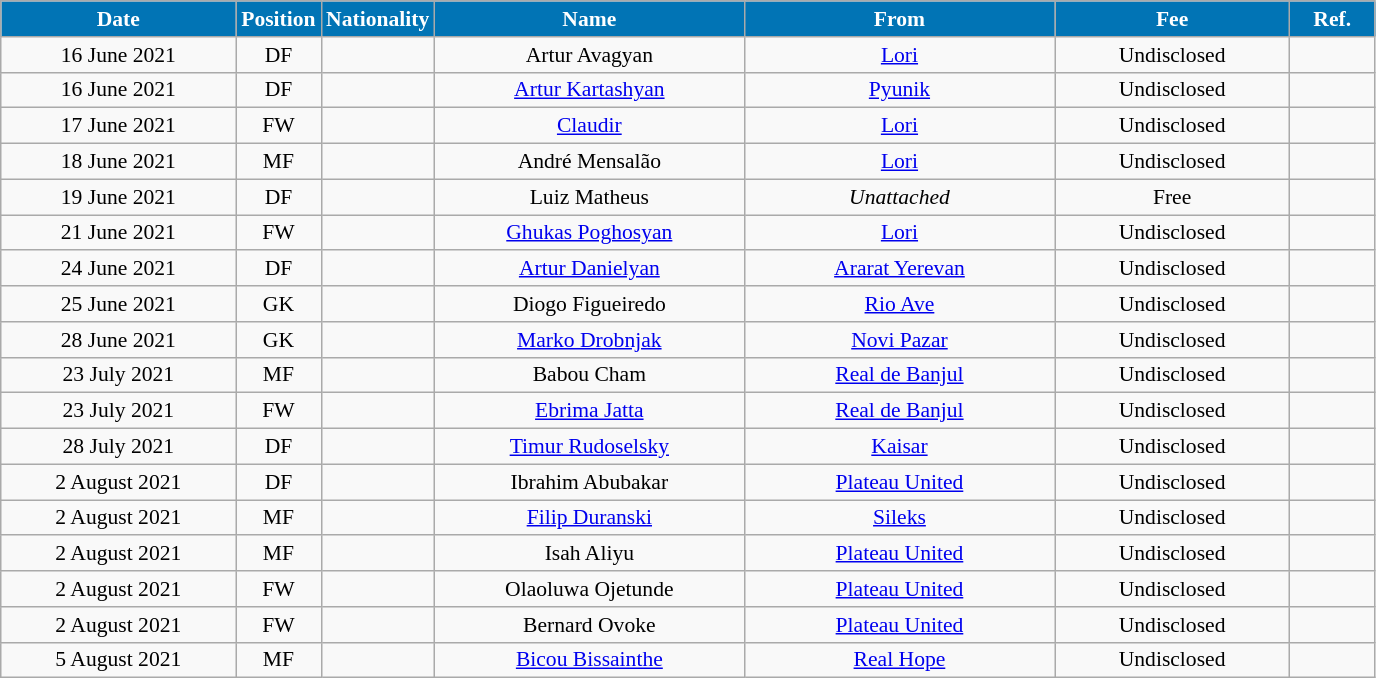<table class="wikitable"  style="text-align:center; font-size:90%; ">
<tr>
<th style="background:#0174B5; color:#FFFFFF; width:150px;">Date</th>
<th style="background:#0174B5; color:#FFFFFF; width:50px;">Position</th>
<th style="background:#0174B5; color:#FFFFFF; width:50px;">Nationality</th>
<th style="background:#0174B5; color:#FFFFFF; width:200px;">Name</th>
<th style="background:#0174B5; color:#FFFFFF; width:200px;">From</th>
<th style="background:#0174B5; color:#FFFFFF; width:150px;">Fee</th>
<th style="background:#0174B5; color:#FFFFFF; width:50px;">Ref.</th>
</tr>
<tr>
<td>16 June 2021</td>
<td>DF</td>
<td></td>
<td>Artur Avagyan</td>
<td><a href='#'>Lori</a></td>
<td>Undisclosed</td>
<td></td>
</tr>
<tr>
<td>16 June 2021</td>
<td>DF</td>
<td></td>
<td><a href='#'>Artur Kartashyan</a></td>
<td><a href='#'>Pyunik</a></td>
<td>Undisclosed</td>
<td></td>
</tr>
<tr>
<td>17 June 2021</td>
<td>FW</td>
<td></td>
<td><a href='#'>Claudir</a></td>
<td><a href='#'>Lori</a></td>
<td>Undisclosed</td>
<td></td>
</tr>
<tr>
<td>18 June 2021</td>
<td>MF</td>
<td></td>
<td>André Mensalão</td>
<td><a href='#'>Lori</a></td>
<td>Undisclosed</td>
<td></td>
</tr>
<tr>
<td>19 June 2021</td>
<td>DF</td>
<td></td>
<td>Luiz Matheus</td>
<td><em>Unattached</em></td>
<td>Free</td>
<td></td>
</tr>
<tr>
<td>21 June 2021</td>
<td>FW</td>
<td></td>
<td><a href='#'>Ghukas Poghosyan</a></td>
<td><a href='#'>Lori</a></td>
<td>Undisclosed</td>
<td></td>
</tr>
<tr>
<td>24 June 2021</td>
<td>DF</td>
<td></td>
<td><a href='#'>Artur Danielyan</a></td>
<td><a href='#'>Ararat Yerevan</a></td>
<td>Undisclosed</td>
<td></td>
</tr>
<tr>
<td>25 June 2021</td>
<td>GK</td>
<td></td>
<td>Diogo Figueiredo</td>
<td><a href='#'>Rio Ave</a></td>
<td>Undisclosed</td>
<td></td>
</tr>
<tr>
<td>28 June 2021</td>
<td>GK</td>
<td></td>
<td><a href='#'>Marko Drobnjak</a></td>
<td><a href='#'>Novi Pazar</a></td>
<td>Undisclosed</td>
<td></td>
</tr>
<tr>
<td>23 July 2021</td>
<td>MF</td>
<td></td>
<td>Babou Cham</td>
<td><a href='#'>Real de Banjul</a></td>
<td>Undisclosed</td>
<td></td>
</tr>
<tr>
<td>23 July 2021</td>
<td>FW</td>
<td></td>
<td><a href='#'>Ebrima Jatta</a></td>
<td><a href='#'>Real de Banjul</a></td>
<td>Undisclosed</td>
<td></td>
</tr>
<tr>
<td>28 July 2021</td>
<td>DF</td>
<td></td>
<td><a href='#'>Timur Rudoselsky</a></td>
<td><a href='#'>Kaisar</a></td>
<td>Undisclosed</td>
<td></td>
</tr>
<tr>
<td>2 August 2021</td>
<td>DF</td>
<td></td>
<td>Ibrahim Abubakar</td>
<td><a href='#'>Plateau United</a></td>
<td>Undisclosed</td>
<td></td>
</tr>
<tr>
<td>2 August 2021</td>
<td>MF</td>
<td></td>
<td><a href='#'>Filip Duranski</a></td>
<td><a href='#'>Sileks</a></td>
<td>Undisclosed</td>
<td></td>
</tr>
<tr>
<td>2 August 2021</td>
<td>MF</td>
<td></td>
<td>Isah Aliyu</td>
<td><a href='#'>Plateau United</a></td>
<td>Undisclosed</td>
<td></td>
</tr>
<tr>
<td>2 August 2021</td>
<td>FW</td>
<td></td>
<td>Olaoluwa Ojetunde</td>
<td><a href='#'>Plateau United</a></td>
<td>Undisclosed</td>
<td></td>
</tr>
<tr>
<td>2 August 2021</td>
<td>FW</td>
<td></td>
<td>Bernard Ovoke</td>
<td><a href='#'>Plateau United</a></td>
<td>Undisclosed</td>
<td></td>
</tr>
<tr>
<td>5 August 2021</td>
<td>MF</td>
<td></td>
<td><a href='#'>Bicou Bissainthe</a></td>
<td><a href='#'>Real Hope</a></td>
<td>Undisclosed</td>
<td></td>
</tr>
</table>
